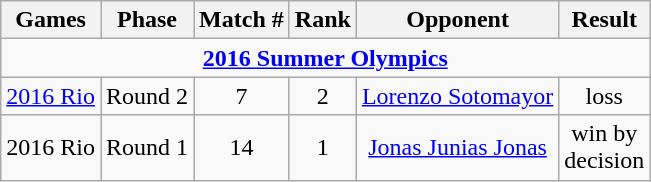<table class="wikitable" width="auto" style="text-align: center">
<tr>
<th>Games</th>
<th>Phase</th>
<th>Match #</th>
<th>Rank</th>
<th>Opponent</th>
<th>Result</th>
</tr>
<tr>
<td ! colspan="6"><strong><a href='#'>2016 Summer Olympics</a></strong></td>
</tr>
<tr>
<td><a href='#'>2016 Rio</a></td>
<td>Round 2</td>
<td>7</td>
<td>2</td>
<td> <a href='#'>Lorenzo Sotomayor</a></td>
<td>loss</td>
</tr>
<tr>
<td>2016 Rio</td>
<td>Round 1</td>
<td>14</td>
<td>1</td>
<td> <a href='#'>Jonas Junias Jonas</a></td>
<td>win by<br> decision</td>
</tr>
</table>
